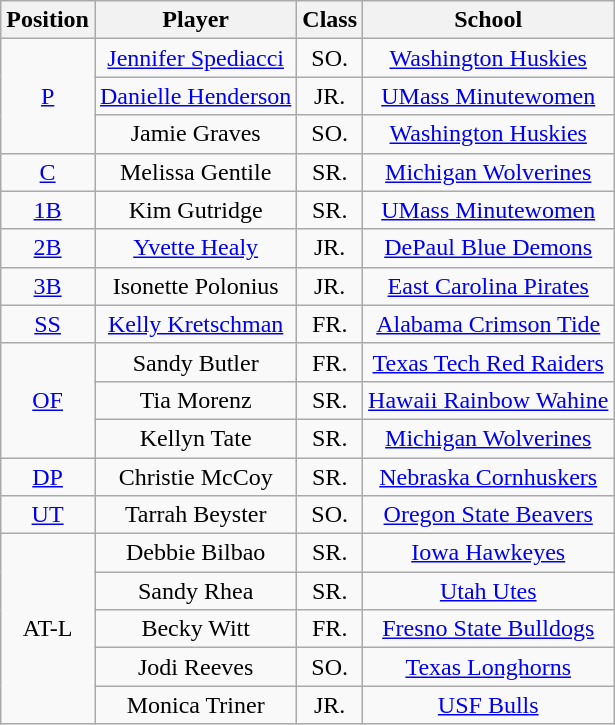<table class="wikitable">
<tr>
<th>Position</th>
<th>Player</th>
<th>Class</th>
<th>School</th>
</tr>
<tr align=center>
<td rowspan=3><a href='#'>P</a></td>
<td><a href='#'>Jennifer Spediacci</a></td>
<td>SO.</td>
<td><a href='#'>Washington Huskies</a></td>
</tr>
<tr align=center>
<td><a href='#'>Danielle Henderson</a></td>
<td>JR.</td>
<td><a href='#'>UMass Minutewomen</a></td>
</tr>
<tr align=center>
<td>Jamie Graves</td>
<td>SO.</td>
<td><a href='#'>Washington Huskies</a></td>
</tr>
<tr align=center>
<td rowspan=1><a href='#'>C</a></td>
<td>Melissa Gentile</td>
<td>SR.</td>
<td><a href='#'>Michigan Wolverines</a></td>
</tr>
<tr align=center>
<td rowspan=1><a href='#'>1B</a></td>
<td>Kim Gutridge</td>
<td>SR.</td>
<td><a href='#'>UMass Minutewomen</a></td>
</tr>
<tr align=center>
<td rowspan=1><a href='#'>2B</a></td>
<td><a href='#'>Yvette Healy</a></td>
<td>JR.</td>
<td><a href='#'>DePaul Blue Demons</a></td>
</tr>
<tr align=center>
<td rowspan=1><a href='#'>3B</a></td>
<td>Isonette Polonius</td>
<td>JR.</td>
<td><a href='#'>East Carolina Pirates</a></td>
</tr>
<tr align=center>
<td rowspan=1><a href='#'>SS</a></td>
<td><a href='#'>Kelly Kretschman</a></td>
<td>FR.</td>
<td><a href='#'>Alabama Crimson Tide</a></td>
</tr>
<tr align=center>
<td rowspan=3><a href='#'>OF</a></td>
<td>Sandy Butler</td>
<td>FR.</td>
<td><a href='#'>Texas Tech Red Raiders</a></td>
</tr>
<tr align=center>
<td>Tia Morenz</td>
<td>SR.</td>
<td><a href='#'>Hawaii Rainbow Wahine</a></td>
</tr>
<tr align=center>
<td>Kellyn Tate</td>
<td>SR.</td>
<td><a href='#'>Michigan Wolverines</a></td>
</tr>
<tr align=center>
<td rowspan=1><a href='#'>DP</a></td>
<td>Christie McCoy</td>
<td>SR.</td>
<td><a href='#'>Nebraska Cornhuskers</a></td>
</tr>
<tr align=center>
<td rowspan=1><a href='#'>UT</a></td>
<td>Tarrah Beyster</td>
<td>SO.</td>
<td><a href='#'>Oregon State Beavers</a></td>
</tr>
<tr align=center>
<td rowspan=5>AT-L</td>
<td>Debbie Bilbao</td>
<td>SR.</td>
<td><a href='#'>Iowa Hawkeyes</a></td>
</tr>
<tr align=center>
<td>Sandy Rhea</td>
<td>SR.</td>
<td><a href='#'>Utah Utes</a></td>
</tr>
<tr align=center>
<td>Becky Witt</td>
<td>FR.</td>
<td><a href='#'>Fresno State Bulldogs</a></td>
</tr>
<tr align=center>
<td>Jodi Reeves</td>
<td>SO.</td>
<td><a href='#'>Texas Longhorns</a></td>
</tr>
<tr align=center>
<td>Monica Triner</td>
<td>JR.</td>
<td><a href='#'>USF Bulls</a></td>
</tr>
</table>
